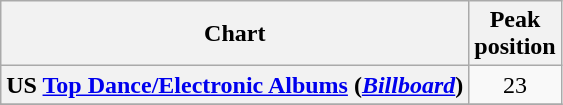<table class="wikitable plainrowheaders sortable" style="text-align:center;" border="1">
<tr>
<th scope="col">Chart</th>
<th scope="col">Peak<br>position</th>
</tr>
<tr>
<th scope="row">US <a href='#'>Top Dance/Electronic Albums</a> (<em><a href='#'>Billboard</a></em>)</th>
<td>23</td>
</tr>
<tr>
</tr>
</table>
